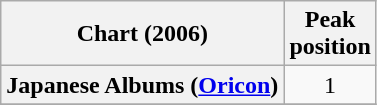<table class="wikitable plainrowheaders">
<tr>
<th>Chart (2006)</th>
<th>Peak<br>position</th>
</tr>
<tr>
<th scope="row">Japanese Albums (<a href='#'>Oricon</a>)</th>
<td style="text-align:center;">1</td>
</tr>
<tr>
</tr>
</table>
